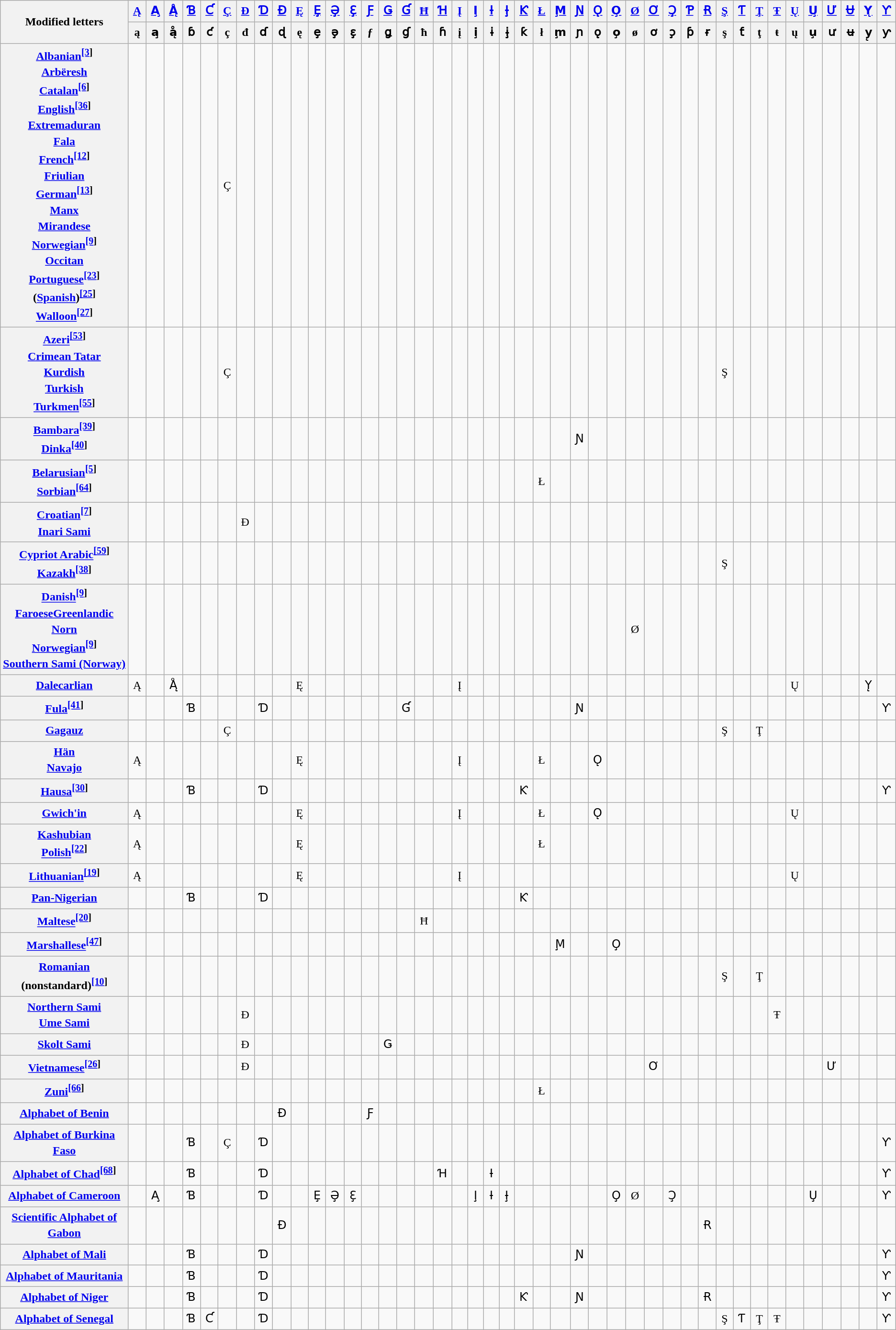<table class="wikitable" style="border:1px solid #aaa;border-collapse:collapse;line-height:1.4;text-align:center;table-layout:fixed">
<tr>
<th style="width:10em" rowspan="2">Modified letters</th>
<th style="width:1.5em"><a href='#'>Ą</a></th>
<th style="width:1.5em"><a href='#'>A̧</a></th>
<th style="width:1.5em"><a href='#'>Ą̊</a></th>
<th style="width:1.5em"><a href='#'>Ɓ</a></th>
<th style="width:1.5em"><a href='#'>Ƈ</a></th>
<th style="width:1.5em"><a href='#'>Ç</a></th>
<th style="width:1.5em"><a href='#'>Đ</a></th>
<th style="width:1.5em"><a href='#'>Ɗ</a></th>
<th style="width:1.5em"><a href='#'>Ɖ</a></th>
<th style="width:1.5em"><a href='#'>Ę</a></th>
<th style="width:1.5em"><a href='#'>Ȩ</a></th>
<th style="width:1.5em"><a href='#'>Ə̧</a></th>
<th style="width:1.5em"><a href='#'>Ɛ̧</a></th>
<th style="width:1.5em"><a href='#'>Ƒ</a></th>
<th style="width:1.5em"><a href='#'>Ǥ</a></th>
<th style="width:1.5em"><a href='#'>Ɠ</a></th>
<th style="width:1.5em"><a href='#'>Ħ</a></th>
<th style="width:1.5em"><a href='#'>Ɦ</a></th>
<th style="width:1.5em"><a href='#'>Į</a></th>
<th style="width:1.5em"><a href='#'>I̧</a></th>
<th style="width:1.5em"><a href='#'>Ɨ</a></th>
<th style="width:1.5em"><a href='#'>Ɨ̧</a></th>
<th style="width:1.5em"><a href='#'>Ƙ</a></th>
<th style="width:1.5em"><a href='#'>Ł</a></th>
<th style="width:1.5em"><a href='#'>M̧</a></th>
<th style="width:1.5em"><a href='#'>Ɲ</a></th>
<th style="width:1.5em"><a href='#'>Ǫ</a></th>
<th style="width:1.5em"><a href='#'>O̧</a></th>
<th style="width:1.5em"><a href='#'>Ø</a></th>
<th style="width:1.5em"><a href='#'>Ơ</a></th>
<th style="width:1.5em"><a href='#'>Ɔ̧</a></th>
<th style="width:1.5em"><a href='#'>Ƥ</a></th>
<th style="width:1.5em"><a href='#'>Ɍ</a></th>
<th style="width:1.5em"><a href='#'>Ş</a></th>
<th style="width:1.5em"><a href='#'>Ƭ</a></th>
<th style="width:1.5em"><a href='#'>Ţ</a></th>
<th style="width:1.5em"><a href='#'>Ŧ</a></th>
<th style="width:1.5em"><a href='#'>Ų</a></th>
<th style="width:1.5em"><a href='#'>U̧</a></th>
<th style="width:1.5em"><a href='#'>Ư</a></th>
<th style="width:1.5em"><a href='#'>Ʉ</a></th>
<th style="width:1.5em"><a href='#'>Y̨</a></th>
<th style="width:1.5em"><a href='#'>Ƴ</a></th>
</tr>
<tr>
<th>ą</th>
<th>a̧</th>
<th>ą̊</th>
<th>ɓ</th>
<th>ƈ</th>
<th>ç</th>
<th>đ</th>
<th>ɗ</th>
<th>ɖ</th>
<th>ę</th>
<th>ȩ</th>
<th>ə̧</th>
<th>ɛ̧</th>
<th>ƒ</th>
<th>ǥ</th>
<th>ɠ</th>
<th>ħ</th>
<th>ɦ</th>
<th>į</th>
<th>i̧</th>
<th>ɨ</th>
<th>ɨ̧</th>
<th>ƙ</th>
<th>ł</th>
<th>m̧</th>
<th>ɲ</th>
<th>ǫ</th>
<th>o̧</th>
<th>ø</th>
<th>ơ</th>
<th>ɔ̧</th>
<th>ƥ</th>
<th>ɍ</th>
<th>ş</th>
<th>ƭ</th>
<th>ţ</th>
<th>ŧ</th>
<th>ų</th>
<th>u̧</th>
<th>ư</th>
<th>ʉ</th>
<th>y̨</th>
<th>ƴ</th>
</tr>
<tr>
<th><a href='#'>Albanian</a><sup><a href='#'>[3</a>]</sup><br><a href='#'>Arbëresh</a><br><a href='#'>Catalan</a><sup><a href='#'>[6</a>]</sup><br><a href='#'>English</a><sup><a href='#'>[36</a>]</sup><br><a href='#'>Extremaduran</a><br><a href='#'>Fala</a><br><a href='#'>French</a><sup><a href='#'>[12</a>]</sup><br><a href='#'>Friulian</a><br><a href='#'>German</a><sup><a href='#'>[13</a>]</sup><br><a href='#'>Manx</a><br><a href='#'>Mirandese</a><br><a href='#'>Norwegian</a><sup><a href='#'>[9</a>]</sup><br><a href='#'>Occitan</a><br><a href='#'>Portuguese</a><sup><a href='#'>[23</a>]</sup><br>(<a href='#'>Spanish</a>)<sup><a href='#'>[25</a>]</sup><br><a href='#'>Walloon</a><sup><a href='#'>[27</a>]</sup></th>
<td></td>
<td></td>
<td></td>
<td></td>
<td></td>
<td>Ç</td>
<td></td>
<td></td>
<td></td>
<td></td>
<td></td>
<td></td>
<td></td>
<td></td>
<td></td>
<td></td>
<td></td>
<td></td>
<td></td>
<td></td>
<td></td>
<td></td>
<td></td>
<td></td>
<td></td>
<td></td>
<td></td>
<td></td>
<td></td>
<td></td>
<td></td>
<td></td>
<td></td>
<td></td>
<td></td>
<td></td>
<td></td>
<td></td>
<td></td>
<td></td>
<td></td>
<td></td>
<td></td>
</tr>
<tr>
<th><a href='#'>Azeri</a><sup><a href='#'>[53</a>]</sup><br><a href='#'>Crimean Tatar</a><br><a href='#'>Kurdish</a><br><a href='#'>Turkish</a><br><a href='#'>Turkmen</a><sup><a href='#'>[55</a>]</sup></th>
<td></td>
<td></td>
<td></td>
<td></td>
<td></td>
<td>Ç</td>
<td></td>
<td></td>
<td></td>
<td></td>
<td></td>
<td></td>
<td></td>
<td></td>
<td></td>
<td></td>
<td></td>
<td></td>
<td></td>
<td></td>
<td></td>
<td></td>
<td></td>
<td></td>
<td></td>
<td></td>
<td></td>
<td></td>
<td></td>
<td></td>
<td></td>
<td></td>
<td></td>
<td>Ş</td>
<td></td>
<td></td>
<td></td>
<td></td>
<td></td>
<td></td>
<td></td>
<td></td>
<td></td>
</tr>
<tr>
<th><a href='#'>Bambara</a><sup><a href='#'>[39</a>]</sup><br><a href='#'>Dinka</a><sup><a href='#'>[40</a>]</sup></th>
<td></td>
<td></td>
<td></td>
<td></td>
<td></td>
<td></td>
<td></td>
<td></td>
<td></td>
<td></td>
<td></td>
<td></td>
<td></td>
<td></td>
<td></td>
<td></td>
<td></td>
<td></td>
<td></td>
<td></td>
<td></td>
<td></td>
<td></td>
<td></td>
<td></td>
<td>Ɲ</td>
<td></td>
<td></td>
<td></td>
<td></td>
<td></td>
<td></td>
<td></td>
<td></td>
<td></td>
<td></td>
<td></td>
<td></td>
<td></td>
<td></td>
<td></td>
<td></td>
<td></td>
</tr>
<tr>
<th><a href='#'>Belarusian</a><sup><a href='#'>[5</a>]</sup><br><a href='#'>Sorbian</a><sup><a href='#'>[64</a>]</sup></th>
<td></td>
<td></td>
<td></td>
<td></td>
<td></td>
<td></td>
<td></td>
<td></td>
<td></td>
<td></td>
<td></td>
<td></td>
<td></td>
<td></td>
<td></td>
<td></td>
<td></td>
<td></td>
<td></td>
<td></td>
<td></td>
<td></td>
<td></td>
<td>Ł</td>
<td></td>
<td></td>
<td></td>
<td></td>
<td></td>
<td></td>
<td></td>
<td></td>
<td></td>
<td></td>
<td></td>
<td></td>
<td></td>
<td></td>
<td></td>
<td></td>
<td></td>
<td></td>
<td></td>
</tr>
<tr>
<th><a href='#'>Croatian</a><sup><a href='#'>[7</a>]</sup><br><a href='#'>Inari Sami</a></th>
<td></td>
<td></td>
<td></td>
<td></td>
<td></td>
<td></td>
<td>Đ</td>
<td></td>
<td></td>
<td></td>
<td></td>
<td></td>
<td></td>
<td></td>
<td></td>
<td></td>
<td></td>
<td></td>
<td></td>
<td></td>
<td></td>
<td></td>
<td></td>
<td></td>
<td></td>
<td></td>
<td></td>
<td></td>
<td></td>
<td></td>
<td></td>
<td></td>
<td></td>
<td></td>
<td></td>
<td></td>
<td></td>
<td></td>
<td></td>
<td></td>
<td></td>
<td></td>
<td></td>
</tr>
<tr>
<th><a href='#'>Cypriot Arabic</a><sup><a href='#'>[59</a>]</sup><br><a href='#'>Kazakh</a><sup><a href='#'>[38</a>]</sup></th>
<td></td>
<td></td>
<td></td>
<td></td>
<td></td>
<td></td>
<td></td>
<td></td>
<td></td>
<td></td>
<td></td>
<td></td>
<td></td>
<td></td>
<td></td>
<td></td>
<td></td>
<td></td>
<td></td>
<td></td>
<td></td>
<td></td>
<td></td>
<td></td>
<td></td>
<td></td>
<td></td>
<td></td>
<td></td>
<td></td>
<td></td>
<td></td>
<td></td>
<td>Ş</td>
<td></td>
<td></td>
<td></td>
<td></td>
<td></td>
<td></td>
<td></td>
<td></td>
<td></td>
</tr>
<tr>
<th><a href='#'>Danish</a><sup><a href='#'>[9</a>]</sup><br><a href='#'>Faroese</a><a href='#'>Greenlandic</a><br><a href='#'>Norn</a><br><a href='#'>Norwegian</a><sup><a href='#'>[9</a>]</sup><br><a href='#'>Southern Sami (Norway)</a></th>
<td></td>
<td></td>
<td></td>
<td></td>
<td></td>
<td></td>
<td></td>
<td></td>
<td></td>
<td></td>
<td></td>
<td></td>
<td></td>
<td></td>
<td></td>
<td></td>
<td></td>
<td></td>
<td></td>
<td></td>
<td></td>
<td></td>
<td></td>
<td></td>
<td></td>
<td></td>
<td></td>
<td></td>
<td>Ø</td>
<td></td>
<td></td>
<td></td>
<td></td>
<td></td>
<td></td>
<td></td>
<td></td>
<td></td>
<td></td>
<td></td>
<td></td>
<td></td>
<td></td>
</tr>
<tr>
<th><a href='#'>Dalecarlian</a></th>
<td>Ą</td>
<td></td>
<td>Ą̊</td>
<td></td>
<td></td>
<td></td>
<td></td>
<td></td>
<td></td>
<td>Ę</td>
<td></td>
<td></td>
<td></td>
<td></td>
<td></td>
<td></td>
<td></td>
<td></td>
<td>Į</td>
<td></td>
<td></td>
<td></td>
<td></td>
<td></td>
<td></td>
<td></td>
<td></td>
<td></td>
<td></td>
<td></td>
<td></td>
<td></td>
<td></td>
<td></td>
<td></td>
<td></td>
<td></td>
<td>Ų</td>
<td></td>
<td></td>
<td></td>
<td>Y̨</td>
<td></td>
</tr>
<tr>
<th><a href='#'>Fula</a><sup><a href='#'>[41</a>]</sup></th>
<td></td>
<td></td>
<td></td>
<td>Ɓ</td>
<td></td>
<td></td>
<td></td>
<td>Ɗ</td>
<td></td>
<td></td>
<td></td>
<td></td>
<td></td>
<td></td>
<td></td>
<td>Ɠ</td>
<td></td>
<td></td>
<td></td>
<td></td>
<td></td>
<td></td>
<td></td>
<td></td>
<td></td>
<td>Ɲ</td>
<td></td>
<td></td>
<td></td>
<td></td>
<td></td>
<td></td>
<td></td>
<td></td>
<td></td>
<td></td>
<td></td>
<td></td>
<td></td>
<td></td>
<td></td>
<td></td>
<td>Ƴ</td>
</tr>
<tr>
<th><a href='#'>Gagauz</a></th>
<td></td>
<td></td>
<td></td>
<td></td>
<td></td>
<td>Ç</td>
<td></td>
<td></td>
<td></td>
<td></td>
<td></td>
<td></td>
<td></td>
<td></td>
<td></td>
<td></td>
<td></td>
<td></td>
<td></td>
<td></td>
<td></td>
<td></td>
<td></td>
<td></td>
<td></td>
<td></td>
<td></td>
<td></td>
<td></td>
<td></td>
<td></td>
<td></td>
<td></td>
<td>Ş</td>
<td></td>
<td>Ţ</td>
<td></td>
<td></td>
<td></td>
<td></td>
<td></td>
<td></td>
<td></td>
</tr>
<tr>
<th><a href='#'>Hän</a><br><a href='#'>Navajo</a></th>
<td>Ą</td>
<td></td>
<td></td>
<td></td>
<td></td>
<td></td>
<td></td>
<td></td>
<td></td>
<td>Ę</td>
<td></td>
<td></td>
<td></td>
<td></td>
<td></td>
<td></td>
<td></td>
<td></td>
<td>Į</td>
<td></td>
<td></td>
<td></td>
<td></td>
<td>Ł</td>
<td></td>
<td></td>
<td>Ǫ</td>
<td></td>
<td></td>
<td></td>
<td></td>
<td></td>
<td></td>
<td></td>
<td></td>
<td></td>
<td></td>
<td></td>
<td></td>
<td></td>
<td></td>
<td></td>
<td></td>
</tr>
<tr>
<th><a href='#'>Hausa</a><sup><a href='#'>[30</a>]</sup></th>
<td></td>
<td></td>
<td></td>
<td>Ɓ</td>
<td></td>
<td></td>
<td></td>
<td>Ɗ</td>
<td></td>
<td></td>
<td></td>
<td></td>
<td></td>
<td></td>
<td></td>
<td></td>
<td></td>
<td></td>
<td></td>
<td></td>
<td></td>
<td></td>
<td>Ƙ</td>
<td></td>
<td></td>
<td></td>
<td></td>
<td></td>
<td></td>
<td></td>
<td></td>
<td></td>
<td></td>
<td></td>
<td></td>
<td></td>
<td></td>
<td></td>
<td></td>
<td></td>
<td></td>
<td></td>
<td>Ƴ</td>
</tr>
<tr>
<th><a href='#'>Gwich'in</a></th>
<td>Ą</td>
<td></td>
<td></td>
<td></td>
<td></td>
<td></td>
<td></td>
<td></td>
<td></td>
<td>Ę</td>
<td></td>
<td></td>
<td></td>
<td></td>
<td></td>
<td></td>
<td></td>
<td></td>
<td>Į</td>
<td></td>
<td></td>
<td></td>
<td></td>
<td>Ł</td>
<td></td>
<td></td>
<td>Ǫ</td>
<td></td>
<td></td>
<td></td>
<td></td>
<td></td>
<td></td>
<td></td>
<td></td>
<td></td>
<td></td>
<td>Ų</td>
<td></td>
<td></td>
<td></td>
<td></td>
<td></td>
</tr>
<tr>
<th><a href='#'>Kashubian</a><br><a href='#'>Polish</a><sup><a href='#'>[22</a>]</sup></th>
<td>Ą</td>
<td></td>
<td></td>
<td></td>
<td></td>
<td></td>
<td></td>
<td></td>
<td></td>
<td>Ę</td>
<td></td>
<td></td>
<td></td>
<td></td>
<td></td>
<td></td>
<td></td>
<td></td>
<td></td>
<td></td>
<td></td>
<td></td>
<td></td>
<td>Ł</td>
<td></td>
<td></td>
<td></td>
<td></td>
<td></td>
<td></td>
<td></td>
<td></td>
<td></td>
<td></td>
<td></td>
<td></td>
<td></td>
<td></td>
<td></td>
<td></td>
<td></td>
<td></td>
<td></td>
</tr>
<tr>
<th><a href='#'>Lithuanian</a><sup><a href='#'>[19</a>]</sup></th>
<td>Ą</td>
<td></td>
<td></td>
<td></td>
<td></td>
<td></td>
<td></td>
<td></td>
<td></td>
<td>Ę</td>
<td></td>
<td></td>
<td></td>
<td></td>
<td></td>
<td></td>
<td></td>
<td></td>
<td>Į</td>
<td></td>
<td></td>
<td></td>
<td></td>
<td></td>
<td></td>
<td></td>
<td></td>
<td></td>
<td></td>
<td></td>
<td></td>
<td></td>
<td></td>
<td></td>
<td></td>
<td></td>
<td></td>
<td>Ų</td>
<td></td>
<td></td>
<td></td>
<td></td>
<td></td>
</tr>
<tr>
<th><a href='#'>Pan-Nigerian</a></th>
<td></td>
<td></td>
<td></td>
<td>Ɓ</td>
<td></td>
<td></td>
<td></td>
<td>Ɗ</td>
<td></td>
<td></td>
<td></td>
<td></td>
<td></td>
<td></td>
<td></td>
<td></td>
<td></td>
<td></td>
<td></td>
<td></td>
<td></td>
<td></td>
<td>Ƙ</td>
<td></td>
<td></td>
<td></td>
<td></td>
<td></td>
<td></td>
<td></td>
<td></td>
<td></td>
<td></td>
<td></td>
<td></td>
<td></td>
<td></td>
<td></td>
<td></td>
<td></td>
<td></td>
<td></td>
<td></td>
</tr>
<tr>
<th><a href='#'>Maltese</a><sup><a href='#'>[20</a>]</sup></th>
<td></td>
<td></td>
<td></td>
<td></td>
<td></td>
<td></td>
<td></td>
<td></td>
<td></td>
<td></td>
<td></td>
<td></td>
<td></td>
<td></td>
<td></td>
<td></td>
<td>Ħ</td>
<td></td>
<td></td>
<td></td>
<td></td>
<td></td>
<td></td>
<td></td>
<td></td>
<td></td>
<td></td>
<td></td>
<td></td>
<td></td>
<td></td>
<td></td>
<td></td>
<td></td>
<td></td>
<td></td>
<td></td>
<td></td>
<td></td>
<td></td>
<td></td>
<td></td>
<td></td>
</tr>
<tr>
<th><a href='#'>Marshallese</a><sup><a href='#'>[47</a>]</sup></th>
<td></td>
<td></td>
<td></td>
<td></td>
<td></td>
<td></td>
<td></td>
<td></td>
<td></td>
<td></td>
<td></td>
<td></td>
<td></td>
<td></td>
<td></td>
<td></td>
<td></td>
<td></td>
<td></td>
<td></td>
<td></td>
<td></td>
<td></td>
<td></td>
<td>M̧</td>
<td></td>
<td></td>
<td>O̧</td>
<td></td>
<td></td>
<td></td>
<td></td>
<td></td>
<td></td>
<td></td>
<td></td>
<td></td>
<td></td>
<td></td>
<td></td>
<td></td>
<td></td>
<td></td>
</tr>
<tr>
<th><a href='#'>Romanian</a> (nonstandard)<sup><a href='#'>[10</a>]</sup></th>
<td></td>
<td></td>
<td></td>
<td></td>
<td></td>
<td></td>
<td></td>
<td></td>
<td></td>
<td></td>
<td></td>
<td></td>
<td></td>
<td></td>
<td></td>
<td></td>
<td></td>
<td></td>
<td></td>
<td></td>
<td></td>
<td></td>
<td></td>
<td></td>
<td></td>
<td></td>
<td></td>
<td></td>
<td></td>
<td></td>
<td></td>
<td></td>
<td></td>
<td>Ş</td>
<td></td>
<td>Ţ</td>
<td></td>
<td></td>
<td></td>
<td></td>
<td></td>
<td></td>
<td></td>
</tr>
<tr>
<th><a href='#'>Northern Sami</a><br><a href='#'>Ume Sami</a></th>
<td></td>
<td></td>
<td></td>
<td></td>
<td></td>
<td></td>
<td>Đ</td>
<td></td>
<td></td>
<td></td>
<td></td>
<td></td>
<td></td>
<td></td>
<td></td>
<td></td>
<td></td>
<td></td>
<td></td>
<td></td>
<td></td>
<td></td>
<td></td>
<td></td>
<td></td>
<td></td>
<td></td>
<td></td>
<td></td>
<td></td>
<td></td>
<td></td>
<td></td>
<td></td>
<td></td>
<td></td>
<td>Ŧ</td>
<td></td>
<td></td>
<td></td>
<td></td>
<td></td>
<td></td>
</tr>
<tr>
<th><a href='#'>Skolt Sami</a></th>
<td></td>
<td></td>
<td></td>
<td></td>
<td></td>
<td></td>
<td>Đ</td>
<td></td>
<td></td>
<td></td>
<td></td>
<td></td>
<td></td>
<td></td>
<td>Ǥ</td>
<td></td>
<td></td>
<td></td>
<td></td>
<td></td>
<td></td>
<td></td>
<td></td>
<td></td>
<td></td>
<td></td>
<td></td>
<td></td>
<td></td>
<td></td>
<td></td>
<td></td>
<td></td>
<td></td>
<td></td>
<td></td>
<td></td>
<td></td>
<td></td>
<td></td>
<td></td>
<td></td>
<td></td>
</tr>
<tr>
<th><a href='#'>Vietnamese</a><sup><a href='#'>[26</a>]</sup></th>
<td></td>
<td></td>
<td></td>
<td></td>
<td></td>
<td></td>
<td>Đ</td>
<td></td>
<td></td>
<td></td>
<td></td>
<td></td>
<td></td>
<td></td>
<td></td>
<td></td>
<td></td>
<td></td>
<td></td>
<td></td>
<td></td>
<td></td>
<td></td>
<td></td>
<td></td>
<td></td>
<td></td>
<td></td>
<td></td>
<td>Ơ</td>
<td></td>
<td></td>
<td></td>
<td></td>
<td></td>
<td></td>
<td></td>
<td></td>
<td></td>
<td>Ư</td>
<td></td>
<td></td>
<td></td>
</tr>
<tr>
<th><a href='#'>Zuni</a><sup><a href='#'>[66</a>]</sup></th>
<td></td>
<td></td>
<td></td>
<td></td>
<td></td>
<td></td>
<td></td>
<td></td>
<td></td>
<td></td>
<td></td>
<td></td>
<td></td>
<td></td>
<td></td>
<td></td>
<td></td>
<td></td>
<td></td>
<td></td>
<td></td>
<td></td>
<td></td>
<td>Ł</td>
<td></td>
<td></td>
<td></td>
<td></td>
<td></td>
<td></td>
<td></td>
<td></td>
<td></td>
<td></td>
<td></td>
<td></td>
<td></td>
<td></td>
<td></td>
<td></td>
<td></td>
<td></td>
<td></td>
</tr>
<tr>
<th><a href='#'>Alphabet of Benin</a></th>
<td></td>
<td></td>
<td></td>
<td></td>
<td></td>
<td></td>
<td></td>
<td></td>
<td>Ɖ</td>
<td></td>
<td></td>
<td></td>
<td></td>
<td>Ƒ</td>
<td></td>
<td></td>
<td></td>
<td></td>
<td></td>
<td></td>
<td></td>
<td></td>
<td></td>
<td></td>
<td></td>
<td></td>
<td></td>
<td></td>
<td></td>
<td></td>
<td></td>
<td></td>
<td></td>
<td></td>
<td></td>
<td></td>
<td></td>
<td></td>
<td></td>
<td></td>
<td></td>
<td></td>
<td></td>
</tr>
<tr>
<th><a href='#'>Alphabet of Burkina Faso</a></th>
<td></td>
<td></td>
<td></td>
<td>Ɓ</td>
<td></td>
<td>Ç</td>
<td></td>
<td>Ɗ</td>
<td></td>
<td></td>
<td></td>
<td></td>
<td></td>
<td></td>
<td></td>
<td></td>
<td></td>
<td></td>
<td></td>
<td></td>
<td></td>
<td></td>
<td></td>
<td></td>
<td></td>
<td></td>
<td></td>
<td></td>
<td></td>
<td></td>
<td></td>
<td></td>
<td></td>
<td></td>
<td></td>
<td></td>
<td></td>
<td></td>
<td></td>
<td></td>
<td></td>
<td></td>
<td>Ƴ</td>
</tr>
<tr>
<th><a href='#'>Alphabet of Chad</a><sup><a href='#'>[68</a>]</sup></th>
<td></td>
<td></td>
<td></td>
<td>Ɓ</td>
<td></td>
<td></td>
<td></td>
<td>Ɗ</td>
<td></td>
<td></td>
<td></td>
<td></td>
<td></td>
<td></td>
<td></td>
<td></td>
<td></td>
<td>Ɦ</td>
<td></td>
<td></td>
<td>Ɨ</td>
<td></td>
<td></td>
<td></td>
<td></td>
<td></td>
<td></td>
<td></td>
<td></td>
<td></td>
<td></td>
<td></td>
<td></td>
<td></td>
<td></td>
<td></td>
<td></td>
<td></td>
<td></td>
<td></td>
<td></td>
<td></td>
<td>Ƴ</td>
</tr>
<tr>
<th><a href='#'>Alphabet of Cameroon</a></th>
<td></td>
<td>A̧</td>
<td></td>
<td>Ɓ</td>
<td></td>
<td></td>
<td></td>
<td>Ɗ</td>
<td></td>
<td></td>
<td>Ȩ</td>
<td>Ə̧</td>
<td>Ɛ̧</td>
<td></td>
<td></td>
<td></td>
<td></td>
<td></td>
<td></td>
<td>I̧</td>
<td>Ɨ</td>
<td>Ɨ̧</td>
<td></td>
<td></td>
<td></td>
<td></td>
<td></td>
<td>O̧</td>
<td>Ø</td>
<td></td>
<td>Ɔ̧</td>
<td></td>
<td></td>
<td></td>
<td></td>
<td></td>
<td></td>
<td></td>
<td>U̧</td>
<td></td>
<td></td>
<td></td>
<td>Ƴ</td>
</tr>
<tr>
<th><a href='#'>Scientific Alphabet of Gabon</a></th>
<td></td>
<td></td>
<td></td>
<td></td>
<td></td>
<td></td>
<td></td>
<td></td>
<td>Ɖ</td>
<td></td>
<td></td>
<td></td>
<td></td>
<td></td>
<td></td>
<td></td>
<td></td>
<td></td>
<td></td>
<td></td>
<td></td>
<td></td>
<td></td>
<td></td>
<td></td>
<td></td>
<td></td>
<td></td>
<td></td>
<td></td>
<td></td>
<td></td>
<td>Ɍ</td>
<td></td>
<td></td>
<td></td>
<td></td>
<td></td>
<td></td>
<td></td>
<td></td>
<td></td>
<td></td>
</tr>
<tr>
<th><a href='#'>Alphabet of Mali</a></th>
<td></td>
<td></td>
<td></td>
<td>Ɓ</td>
<td></td>
<td></td>
<td></td>
<td>Ɗ</td>
<td></td>
<td></td>
<td></td>
<td></td>
<td></td>
<td></td>
<td></td>
<td></td>
<td></td>
<td></td>
<td></td>
<td></td>
<td></td>
<td></td>
<td></td>
<td></td>
<td></td>
<td>Ɲ</td>
<td></td>
<td></td>
<td></td>
<td></td>
<td></td>
<td></td>
<td></td>
<td></td>
<td></td>
<td></td>
<td></td>
<td></td>
<td></td>
<td></td>
<td></td>
<td></td>
<td>Ƴ</td>
</tr>
<tr>
<th><a href='#'>Alphabet of Mauritania</a></th>
<td></td>
<td></td>
<td></td>
<td>Ɓ</td>
<td></td>
<td></td>
<td></td>
<td>Ɗ</td>
<td></td>
<td></td>
<td></td>
<td></td>
<td></td>
<td></td>
<td></td>
<td></td>
<td></td>
<td></td>
<td></td>
<td></td>
<td></td>
<td></td>
<td></td>
<td></td>
<td></td>
<td></td>
<td></td>
<td></td>
<td></td>
<td></td>
<td></td>
<td></td>
<td></td>
<td></td>
<td></td>
<td></td>
<td></td>
<td></td>
<td></td>
<td></td>
<td></td>
<td></td>
<td>Ƴ</td>
</tr>
<tr>
<th><a href='#'>Alphabet of Niger</a></th>
<td></td>
<td></td>
<td></td>
<td>Ɓ</td>
<td></td>
<td></td>
<td></td>
<td>Ɗ</td>
<td></td>
<td></td>
<td></td>
<td></td>
<td></td>
<td></td>
<td></td>
<td></td>
<td></td>
<td></td>
<td></td>
<td></td>
<td></td>
<td></td>
<td>Ƙ</td>
<td></td>
<td></td>
<td>Ɲ</td>
<td></td>
<td></td>
<td></td>
<td></td>
<td></td>
<td></td>
<td>Ɍ</td>
<td></td>
<td></td>
<td></td>
<td></td>
<td></td>
<td></td>
<td></td>
<td></td>
<td></td>
<td>Ƴ</td>
</tr>
<tr>
<th><a href='#'>Alphabet of Senegal</a></th>
<td></td>
<td></td>
<td></td>
<td>Ɓ</td>
<td>Ƈ</td>
<td></td>
<td></td>
<td>Ɗ</td>
<td></td>
<td></td>
<td></td>
<td></td>
<td></td>
<td></td>
<td></td>
<td></td>
<td></td>
<td></td>
<td></td>
<td></td>
<td></td>
<td></td>
<td></td>
<td></td>
<td></td>
<td></td>
<td></td>
<td></td>
<td></td>
<td></td>
<td></td>
<td></td>
<td></td>
<td>Ş</td>
<td>Ƭ</td>
<td>Ţ</td>
<td>Ŧ</td>
<td></td>
<td></td>
<td></td>
<td></td>
<td></td>
<td>Ƴ</td>
</tr>
</table>
